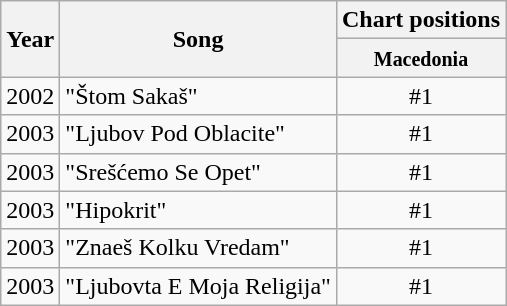<table class="wikitable">
<tr>
<th rowspan="2">Year</th>
<th rowspan="2">Song</th>
<th colspan="3">Chart positions</th>
</tr>
<tr>
<th><small>Macedonia</small></th>
</tr>
<tr>
<td>2002</td>
<td>"Štom Sakaš"</td>
<td align="center">#1</td>
</tr>
<tr>
<td>2003</td>
<td>"Ljubov Pod Oblacite"</td>
<td align="center">#1</td>
</tr>
<tr>
<td>2003</td>
<td>"Srešćemo Se Opet"</td>
<td align="center">#1</td>
</tr>
<tr>
<td>2003</td>
<td>"Hipokrit"</td>
<td align="center">#1</td>
</tr>
<tr>
<td>2003</td>
<td>"Znaeš Kolku Vredam"</td>
<td align="center">#1</td>
</tr>
<tr>
<td>2003</td>
<td>"Ljubovta E Moja Religija"</td>
<td align="center">#1</td>
</tr>
</table>
